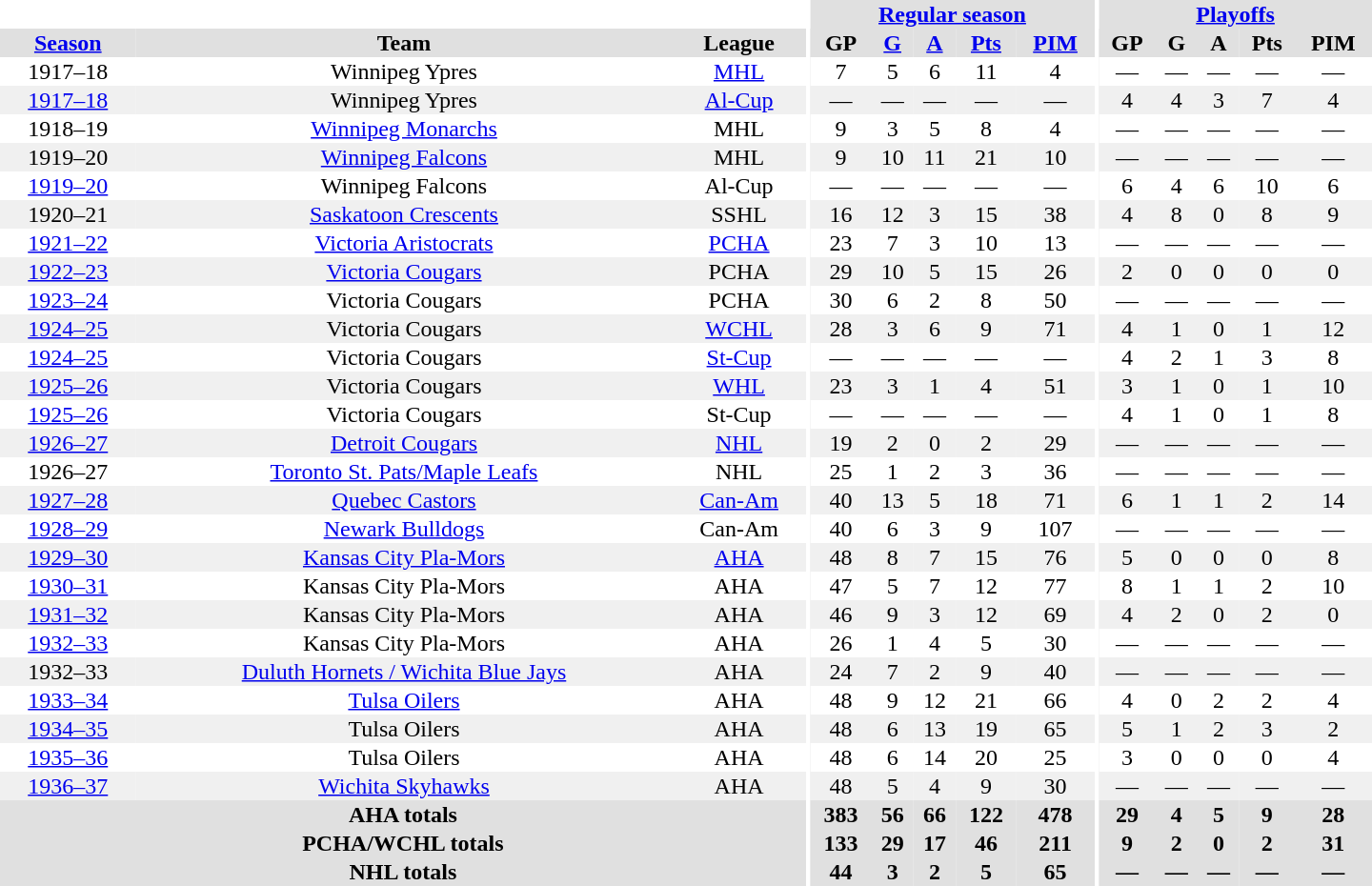<table border="0" cellpadding="1" cellspacing="0" style="text-align:center; width:60em">
<tr bgcolor="#e0e0e0">
<th colspan="3" bgcolor="#ffffff"></th>
<th rowspan="100" bgcolor="#ffffff"></th>
<th colspan="5"><a href='#'>Regular season</a></th>
<th rowspan="100" bgcolor="#ffffff"></th>
<th colspan="5"><a href='#'>Playoffs</a></th>
</tr>
<tr bgcolor="#e0e0e0">
<th><a href='#'>Season</a></th>
<th>Team</th>
<th>League</th>
<th>GP</th>
<th><a href='#'>G</a></th>
<th><a href='#'>A</a></th>
<th><a href='#'>Pts</a></th>
<th><a href='#'>PIM</a></th>
<th>GP</th>
<th>G</th>
<th>A</th>
<th>Pts</th>
<th>PIM</th>
</tr>
<tr>
<td>1917–18</td>
<td>Winnipeg Ypres</td>
<td><a href='#'>MHL</a></td>
<td>7</td>
<td>5</td>
<td>6</td>
<td>11</td>
<td>4</td>
<td>—</td>
<td>—</td>
<td>—</td>
<td>—</td>
<td>—</td>
</tr>
<tr bgcolor="#f0f0f0">
<td><a href='#'>1917–18</a></td>
<td>Winnipeg Ypres</td>
<td><a href='#'>Al-Cup</a></td>
<td>—</td>
<td>—</td>
<td>—</td>
<td>—</td>
<td>—</td>
<td>4</td>
<td>4</td>
<td>3</td>
<td>7</td>
<td>4</td>
</tr>
<tr>
<td>1918–19</td>
<td><a href='#'>Winnipeg Monarchs</a></td>
<td>MHL</td>
<td>9</td>
<td>3</td>
<td>5</td>
<td>8</td>
<td>4</td>
<td>—</td>
<td>—</td>
<td>—</td>
<td>—</td>
<td>—</td>
</tr>
<tr bgcolor="#f0f0f0">
<td>1919–20</td>
<td><a href='#'>Winnipeg Falcons</a></td>
<td>MHL</td>
<td>9</td>
<td>10</td>
<td>11</td>
<td>21</td>
<td>10</td>
<td>—</td>
<td>—</td>
<td>—</td>
<td>—</td>
<td>—</td>
</tr>
<tr>
<td><a href='#'>1919–20</a></td>
<td>Winnipeg Falcons</td>
<td>Al-Cup</td>
<td>—</td>
<td>—</td>
<td>—</td>
<td>—</td>
<td>—</td>
<td>6</td>
<td>4</td>
<td>6</td>
<td>10</td>
<td>6</td>
</tr>
<tr bgcolor="#f0f0f0">
<td>1920–21</td>
<td><a href='#'>Saskatoon Crescents</a></td>
<td>SSHL</td>
<td>16</td>
<td>12</td>
<td>3</td>
<td>15</td>
<td>38</td>
<td>4</td>
<td>8</td>
<td>0</td>
<td>8</td>
<td>9</td>
</tr>
<tr>
<td><a href='#'>1921–22</a></td>
<td><a href='#'>Victoria Aristocrats</a></td>
<td><a href='#'>PCHA</a></td>
<td>23</td>
<td>7</td>
<td>3</td>
<td>10</td>
<td>13</td>
<td>—</td>
<td>—</td>
<td>—</td>
<td>—</td>
<td>—</td>
</tr>
<tr bgcolor="#f0f0f0">
<td><a href='#'>1922–23</a></td>
<td><a href='#'>Victoria Cougars</a></td>
<td>PCHA</td>
<td>29</td>
<td>10</td>
<td>5</td>
<td>15</td>
<td>26</td>
<td>2</td>
<td>0</td>
<td>0</td>
<td>0</td>
<td>0</td>
</tr>
<tr>
<td><a href='#'>1923–24</a></td>
<td>Victoria Cougars</td>
<td>PCHA</td>
<td>30</td>
<td>6</td>
<td>2</td>
<td>8</td>
<td>50</td>
<td>—</td>
<td>—</td>
<td>—</td>
<td>—</td>
<td>—</td>
</tr>
<tr bgcolor="#f0f0f0">
<td><a href='#'>1924–25</a></td>
<td>Victoria Cougars</td>
<td><a href='#'>WCHL</a></td>
<td>28</td>
<td>3</td>
<td>6</td>
<td>9</td>
<td>71</td>
<td>4</td>
<td>1</td>
<td>0</td>
<td>1</td>
<td>12</td>
</tr>
<tr>
<td><a href='#'>1924–25</a></td>
<td>Victoria Cougars</td>
<td><a href='#'>St-Cup</a></td>
<td>—</td>
<td>—</td>
<td>—</td>
<td>—</td>
<td>—</td>
<td>4</td>
<td>2</td>
<td>1</td>
<td>3</td>
<td>8</td>
</tr>
<tr bgcolor="#f0f0f0">
<td><a href='#'>1925–26</a></td>
<td>Victoria Cougars</td>
<td><a href='#'>WHL</a></td>
<td>23</td>
<td>3</td>
<td>1</td>
<td>4</td>
<td>51</td>
<td>3</td>
<td>1</td>
<td>0</td>
<td>1</td>
<td>10</td>
</tr>
<tr>
<td><a href='#'>1925–26</a></td>
<td>Victoria Cougars</td>
<td>St-Cup</td>
<td>—</td>
<td>—</td>
<td>—</td>
<td>—</td>
<td>—</td>
<td>4</td>
<td>1</td>
<td>0</td>
<td>1</td>
<td>8</td>
</tr>
<tr bgcolor="#f0f0f0">
<td><a href='#'>1926–27</a></td>
<td><a href='#'>Detroit Cougars</a></td>
<td><a href='#'>NHL</a></td>
<td>19</td>
<td>2</td>
<td>0</td>
<td>2</td>
<td>29</td>
<td>—</td>
<td>—</td>
<td>—</td>
<td>—</td>
<td>—</td>
</tr>
<tr>
<td>1926–27</td>
<td><a href='#'>Toronto St. Pats/Maple Leafs</a></td>
<td>NHL</td>
<td>25</td>
<td>1</td>
<td>2</td>
<td>3</td>
<td>36</td>
<td>—</td>
<td>—</td>
<td>—</td>
<td>—</td>
<td>—</td>
</tr>
<tr bgcolor="#f0f0f0">
<td><a href='#'>1927–28</a></td>
<td><a href='#'>Quebec Castors</a></td>
<td><a href='#'>Can-Am</a></td>
<td>40</td>
<td>13</td>
<td>5</td>
<td>18</td>
<td>71</td>
<td>6</td>
<td>1</td>
<td>1</td>
<td>2</td>
<td>14</td>
</tr>
<tr>
<td><a href='#'>1928–29</a></td>
<td><a href='#'>Newark Bulldogs</a></td>
<td>Can-Am</td>
<td>40</td>
<td>6</td>
<td>3</td>
<td>9</td>
<td>107</td>
<td>—</td>
<td>—</td>
<td>—</td>
<td>—</td>
<td>—</td>
</tr>
<tr bgcolor="#f0f0f0">
<td><a href='#'>1929–30</a></td>
<td><a href='#'>Kansas City Pla-Mors</a></td>
<td><a href='#'>AHA</a></td>
<td>48</td>
<td>8</td>
<td>7</td>
<td>15</td>
<td>76</td>
<td>5</td>
<td>0</td>
<td>0</td>
<td>0</td>
<td>8</td>
</tr>
<tr>
<td><a href='#'>1930–31</a></td>
<td>Kansas City Pla-Mors</td>
<td>AHA</td>
<td>47</td>
<td>5</td>
<td>7</td>
<td>12</td>
<td>77</td>
<td>8</td>
<td>1</td>
<td>1</td>
<td>2</td>
<td>10</td>
</tr>
<tr bgcolor="#f0f0f0">
<td><a href='#'>1931–32</a></td>
<td>Kansas City Pla-Mors</td>
<td>AHA</td>
<td>46</td>
<td>9</td>
<td>3</td>
<td>12</td>
<td>69</td>
<td>4</td>
<td>2</td>
<td>0</td>
<td>2</td>
<td>0</td>
</tr>
<tr>
<td><a href='#'>1932–33</a></td>
<td>Kansas City Pla-Mors</td>
<td>AHA</td>
<td>26</td>
<td>1</td>
<td>4</td>
<td>5</td>
<td>30</td>
<td>—</td>
<td>—</td>
<td>—</td>
<td>—</td>
<td>—</td>
</tr>
<tr bgcolor="#f0f0f0">
<td>1932–33</td>
<td><a href='#'>Duluth Hornets / Wichita Blue Jays</a></td>
<td>AHA</td>
<td>24</td>
<td>7</td>
<td>2</td>
<td>9</td>
<td>40</td>
<td>—</td>
<td>—</td>
<td>—</td>
<td>—</td>
<td>—</td>
</tr>
<tr>
<td><a href='#'>1933–34</a></td>
<td><a href='#'>Tulsa Oilers</a></td>
<td>AHA</td>
<td>48</td>
<td>9</td>
<td>12</td>
<td>21</td>
<td>66</td>
<td>4</td>
<td>0</td>
<td>2</td>
<td>2</td>
<td>4</td>
</tr>
<tr bgcolor="#f0f0f0">
<td><a href='#'>1934–35</a></td>
<td>Tulsa Oilers</td>
<td>AHA</td>
<td>48</td>
<td>6</td>
<td>13</td>
<td>19</td>
<td>65</td>
<td>5</td>
<td>1</td>
<td>2</td>
<td>3</td>
<td>2</td>
</tr>
<tr>
<td><a href='#'>1935–36</a></td>
<td>Tulsa Oilers</td>
<td>AHA</td>
<td>48</td>
<td>6</td>
<td>14</td>
<td>20</td>
<td>25</td>
<td>3</td>
<td>0</td>
<td>0</td>
<td>0</td>
<td>4</td>
</tr>
<tr bgcolor="#f0f0f0">
<td><a href='#'>1936–37</a></td>
<td><a href='#'>Wichita Skyhawks</a></td>
<td>AHA</td>
<td>48</td>
<td>5</td>
<td>4</td>
<td>9</td>
<td>30</td>
<td>—</td>
<td>—</td>
<td>—</td>
<td>—</td>
<td>—</td>
</tr>
<tr bgcolor="#e0e0e0">
<th colspan="3">AHA totals</th>
<th>383</th>
<th>56</th>
<th>66</th>
<th>122</th>
<th>478</th>
<th>29</th>
<th>4</th>
<th>5</th>
<th>9</th>
<th>28</th>
</tr>
<tr bgcolor="#e0e0e0">
<th colspan="3">PCHA/WCHL totals</th>
<th>133</th>
<th>29</th>
<th>17</th>
<th>46</th>
<th>211</th>
<th>9</th>
<th>2</th>
<th>0</th>
<th>2</th>
<th>31</th>
</tr>
<tr bgcolor="#e0e0e0">
<th colspan="3">NHL totals</th>
<th>44</th>
<th>3</th>
<th>2</th>
<th>5</th>
<th>65</th>
<th>—</th>
<th>—</th>
<th>—</th>
<th>—</th>
<th>—</th>
</tr>
</table>
